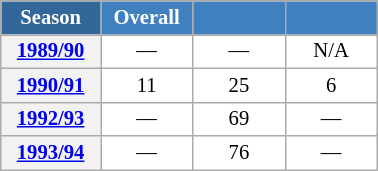<table class="wikitable" style="font-size:86%; text-align:center; border:grey solid 1px; border-collapse:collapse; background:#ffffff;">
<tr>
<th style="background-color:#369; color:white; width:60px;"> Season </th>
<th style="background-color:#4180be; color:white; width:55px;">Overall</th>
<th style="background-color:#4180be; color:white; width:55px;"></th>
<th style="background-color:#4180be; color:white; width:55px;"></th>
</tr>
<tr>
<th scope=row align=center><a href='#'>1989/90</a></th>
<td align=center>—</td>
<td align=center>—</td>
<td align=center>N/A</td>
</tr>
<tr>
<th scope=row align=center><a href='#'>1990/91</a></th>
<td align=center>11</td>
<td align=center>25</td>
<td align=center>6</td>
</tr>
<tr>
<th scope=row align=center><a href='#'>1992/93</a></th>
<td align=center>—</td>
<td align=center>69</td>
<td align=center>—</td>
</tr>
<tr>
<th scope=row align=center><a href='#'>1993/94</a></th>
<td align=center>—</td>
<td align=center>76</td>
<td align=center>—</td>
</tr>
</table>
